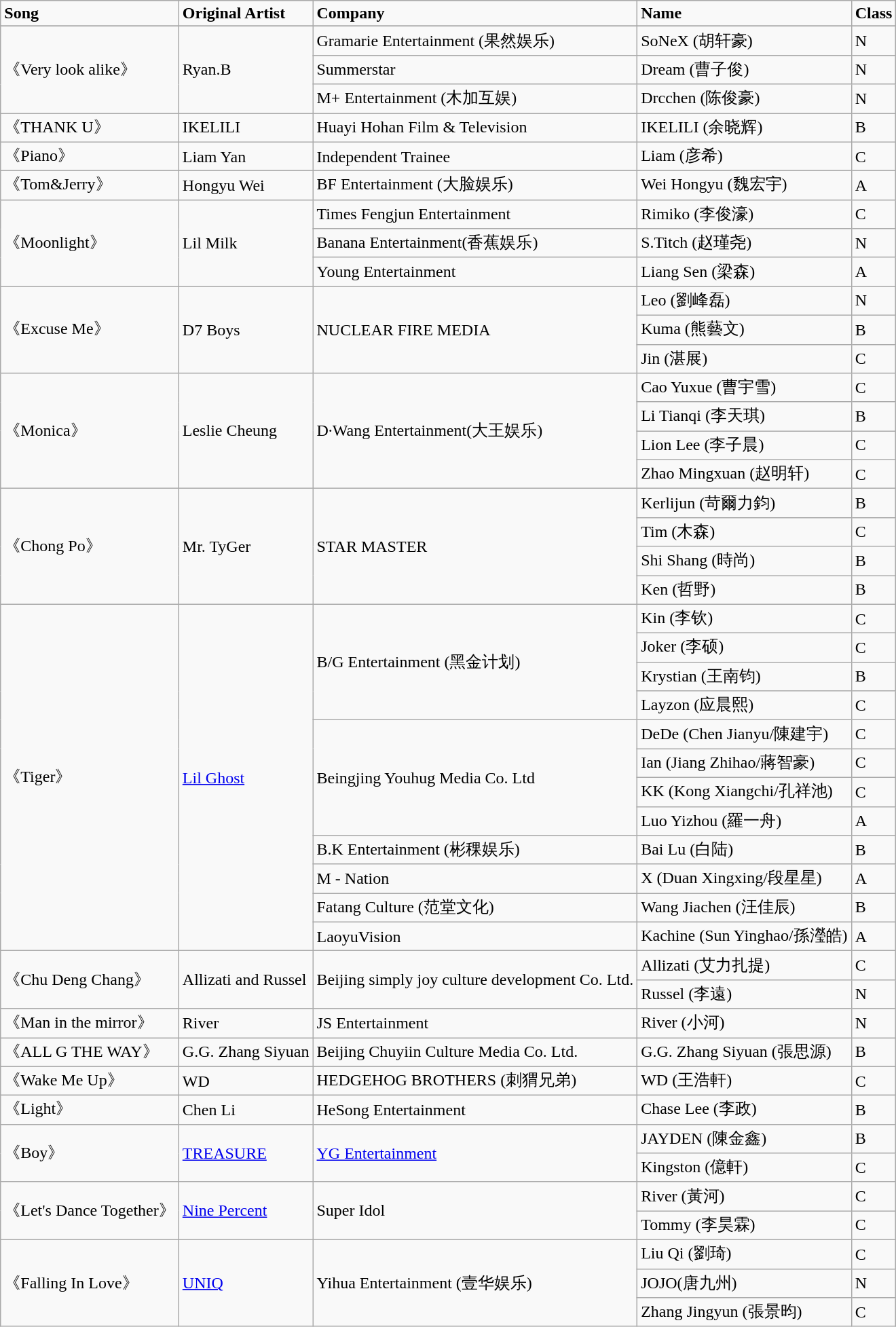<table class="wikitable mw-collapsible mw-collapsed">
<tr>
<td><strong>Song</strong></td>
<td><strong>Original Artist</strong></td>
<td><strong>Company</strong></td>
<td><strong>Name</strong></td>
<td><strong>Class</strong></td>
</tr>
<tr>
</tr>
<tr>
<td rowspan="3">《Very look alike》</td>
<td rowspan="3">Ryan.B</td>
<td>Gramarie Entertainment (果然娱乐)</td>
<td>SoNeX (胡轩豪)</td>
<td>N</td>
</tr>
<tr>
<td>Summerstar</td>
<td>Dream (曹子俊)</td>
<td>N</td>
</tr>
<tr>
<td>M+ Entertainment (木加互娱)</td>
<td>Drcchen (陈俊豪)</td>
<td>N</td>
</tr>
<tr>
<td>《THANK U》</td>
<td>IKELILI</td>
<td>Huayi Hohan Film & Television</td>
<td>IKELILI (余晓辉)</td>
<td>B</td>
</tr>
<tr>
<td>《Piano》</td>
<td>Liam Yan</td>
<td>Independent Trainee</td>
<td>Liam (彦希)</td>
<td>C</td>
</tr>
<tr>
<td>《Tom&Jerry》</td>
<td>Hongyu Wei</td>
<td>BF Entertainment (大脸娱乐)</td>
<td>Wei Hongyu (魏宏宇)</td>
<td>A</td>
</tr>
<tr>
<td rowspan="3">《Moonlight》</td>
<td rowspan="3">Lil Milk</td>
<td>Times Fengjun Entertainment</td>
<td>Rimiko (李俊濠)</td>
<td>C</td>
</tr>
<tr>
<td>Banana Entertainment(香蕉娱乐)</td>
<td>S.Titch  (赵瑾尧)</td>
<td>N</td>
</tr>
<tr>
<td>Young Entertainment</td>
<td>Liang Sen (梁森)</td>
<td>A</td>
</tr>
<tr>
<td rowspan="3">《Excuse Me》</td>
<td rowspan="3">D7 Boys</td>
<td rowspan="3">NUCLEAR FIRE MEDIA</td>
<td>Leo (劉峰磊)</td>
<td>N</td>
</tr>
<tr>
<td>Kuma (熊藝文)</td>
<td>B</td>
</tr>
<tr>
<td>Jin (湛展)</td>
<td>C</td>
</tr>
<tr>
<td rowspan="4">《Monica》</td>
<td rowspan="4">Leslie Cheung</td>
<td rowspan="4">D·Wang Entertainment(大王娱乐)</td>
<td>Cao Yuxue (曹宇雪)</td>
<td>C</td>
</tr>
<tr>
<td>Li Tianqi (李天琪)</td>
<td>B</td>
</tr>
<tr>
<td>Lion Lee (李子晨)</td>
<td>C</td>
</tr>
<tr>
<td>Zhao Mingxuan (赵明轩)</td>
<td>C</td>
</tr>
<tr>
<td rowspan="4">《Chong Po》</td>
<td rowspan="4">Mr. TyGer</td>
<td rowspan="4">STAR MASTER</td>
<td>Kerlijun (苛爾力鈞)</td>
<td>B</td>
</tr>
<tr>
<td>Tim (木森)</td>
<td>C</td>
</tr>
<tr>
<td>Shi Shang (時尚)</td>
<td>B</td>
</tr>
<tr>
<td>Ken (哲野)</td>
<td>B</td>
</tr>
<tr>
<td rowspan="12">《Tiger》</td>
<td rowspan="12"><a href='#'>Lil Ghost</a></td>
<td rowspan="4">B/G Entertainment (黑金计划)</td>
<td>Kin (李钦)</td>
<td>C</td>
</tr>
<tr>
<td>Joker (李硕)</td>
<td>C</td>
</tr>
<tr>
<td>Krystian (王南钧)</td>
<td>B</td>
</tr>
<tr>
<td>Layzon (应晨熙)</td>
<td>C</td>
</tr>
<tr>
<td rowspan="4">Beingjing Youhug Media Co. Ltd</td>
<td>DeDe (Chen Jianyu/陳建宇)</td>
<td>C</td>
</tr>
<tr>
<td>Ian (Jiang Zhihao/蔣智豪)</td>
<td>C</td>
</tr>
<tr>
<td>KK (Kong Xiangchi/孔祥池)</td>
<td>C</td>
</tr>
<tr>
<td>Luo Yizhou (羅一舟)</td>
<td>A</td>
</tr>
<tr>
<td>B.K Entertainment (彬稞娱乐)</td>
<td>Bai Lu (白陆)</td>
<td>B</td>
</tr>
<tr>
<td>M - Nation</td>
<td>X (Duan Xingxing/段星星)</td>
<td>A</td>
</tr>
<tr>
<td>Fatang Culture (范堂文化)</td>
<td>Wang Jiachen (汪佳辰)</td>
<td>B</td>
</tr>
<tr>
<td>LaoyuVision</td>
<td>Kachine (Sun Yinghao/孫瀅皓)</td>
<td>A</td>
</tr>
<tr>
<td rowspan="2">《Chu Deng Chang》</td>
<td rowspan="2">Allizati and Russel</td>
<td rowspan="2">Beijing simply joy culture development Co. Ltd.</td>
<td>Allizati (艾力扎提)</td>
<td>C</td>
</tr>
<tr>
<td>Russel (李遠)</td>
<td>N</td>
</tr>
<tr>
<td>《Man in the mirror》</td>
<td>River</td>
<td>JS Entertainment</td>
<td>River (小河)</td>
<td>N</td>
</tr>
<tr>
<td>《ALL G THE WAY》</td>
<td>G.G. Zhang Siyuan</td>
<td>Beijing Chuyiin Culture Media Co. Ltd.</td>
<td>G.G. Zhang Siyuan (張思源)</td>
<td>B</td>
</tr>
<tr>
<td>《Wake Me Up》</td>
<td>WD</td>
<td>HEDGEHOG BROTHERS (刺猬兄弟)</td>
<td>WD (王浩軒)</td>
<td>C</td>
</tr>
<tr>
<td>《Light》</td>
<td>Chen Li</td>
<td>HeSong Entertainment</td>
<td>Chase Lee (李政)</td>
<td>B</td>
</tr>
<tr>
<td rowspan="2">《Boy》</td>
<td rowspan="2"><a href='#'>TREASURE</a></td>
<td rowspan="2"><a href='#'>YG Entertainment</a></td>
<td>JAYDEN (陳金鑫)</td>
<td>B</td>
</tr>
<tr>
<td>Kingston (億軒)</td>
<td>C</td>
</tr>
<tr>
<td rowspan="2">《Let's Dance Together》</td>
<td rowspan="2"><a href='#'>Nine Percent</a></td>
<td rowspan="2">Super Idol</td>
<td>River (黃河)</td>
<td>C</td>
</tr>
<tr>
<td>Tommy (李昊霖)</td>
<td>C</td>
</tr>
<tr>
<td rowspan="3">《Falling In Love》</td>
<td rowspan="3"><a href='#'>UNIQ</a></td>
<td rowspan="3">Yihua Entertainment (壹华娱乐)</td>
<td>Liu Qi (劉琦)</td>
<td>C</td>
</tr>
<tr>
<td>JOJO(唐九州)</td>
<td>N</td>
</tr>
<tr>
<td>Zhang Jingyun (張景昀)</td>
<td>C</td>
</tr>
</table>
